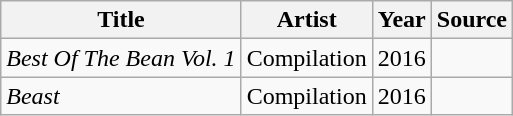<table class="wikitable">
<tr>
<th>Title</th>
<th>Artist</th>
<th>Year</th>
<th>Source</th>
</tr>
<tr>
<td><em>Best Of The Bean Vol. 1</em></td>
<td>Compilation</td>
<td>2016</td>
<td></td>
</tr>
<tr>
<td><em>Beast</em></td>
<td>Compilation</td>
<td>2016</td>
<td></td>
</tr>
</table>
